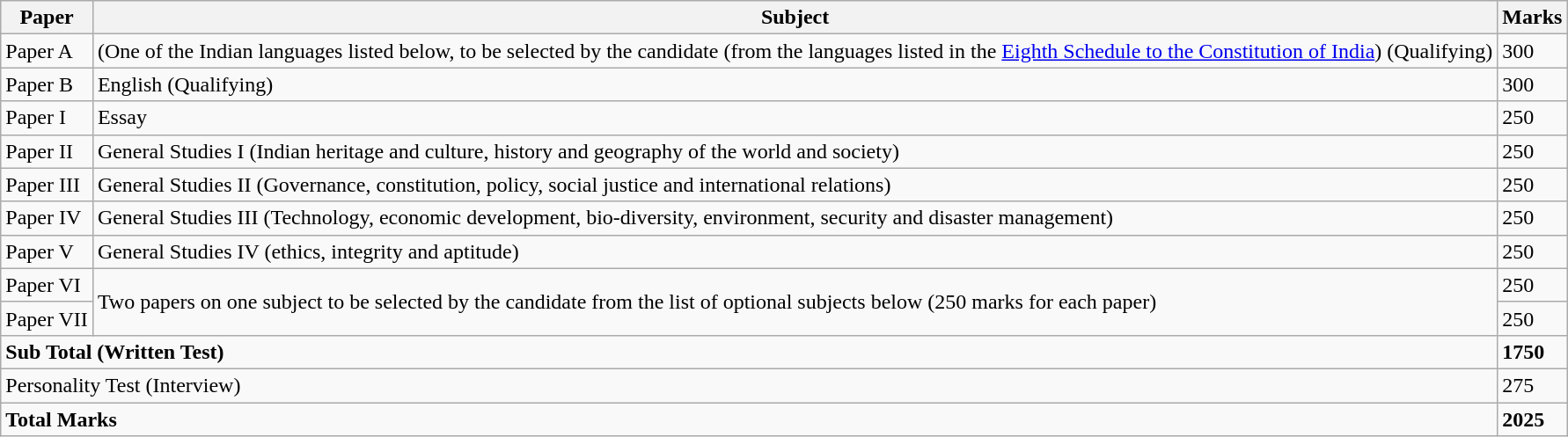<table class="wikitable">
<tr>
<th>Paper</th>
<th>Subject</th>
<th>Marks</th>
</tr>
<tr>
<td>Paper A</td>
<td>(One of the Indian languages listed below, to be selected by the candidate (from the languages listed in the <a href='#'>Eighth Schedule to the Constitution of India</a>) (Qualifying)</td>
<td>300</td>
</tr>
<tr>
<td>Paper B</td>
<td>English (Qualifying)</td>
<td>300</td>
</tr>
<tr>
<td>Paper I</td>
<td>Essay</td>
<td>250</td>
</tr>
<tr>
<td>Paper II</td>
<td>General Studies I (Indian heritage and culture, history and geography of the world and society)</td>
<td>250</td>
</tr>
<tr>
<td>Paper III</td>
<td>General Studies II (Governance, constitution, policy, social justice and international relations)</td>
<td>250</td>
</tr>
<tr>
<td>Paper IV</td>
<td>General Studies III (Technology, economic development, bio-diversity, environment, security and disaster management)</td>
<td>250</td>
</tr>
<tr>
<td>Paper V</td>
<td>General Studies IV (ethics, integrity and aptitude)</td>
<td>250</td>
</tr>
<tr>
<td>Paper VI</td>
<td rowspan="2">Two papers on one subject to be selected by the candidate from the list of optional subjects below (250 marks for each paper)</td>
<td>250</td>
</tr>
<tr>
<td>Paper VII</td>
<td>250</td>
</tr>
<tr>
<td colspan="2"><strong>Sub Total (Written Test)</strong></td>
<td><strong>1750</strong></td>
</tr>
<tr>
<td colspan="2">Personality Test (Interview)</td>
<td>275</td>
</tr>
<tr>
<td colspan="2"><strong>Total Marks</strong></td>
<td><strong>2025</strong></td>
</tr>
</table>
